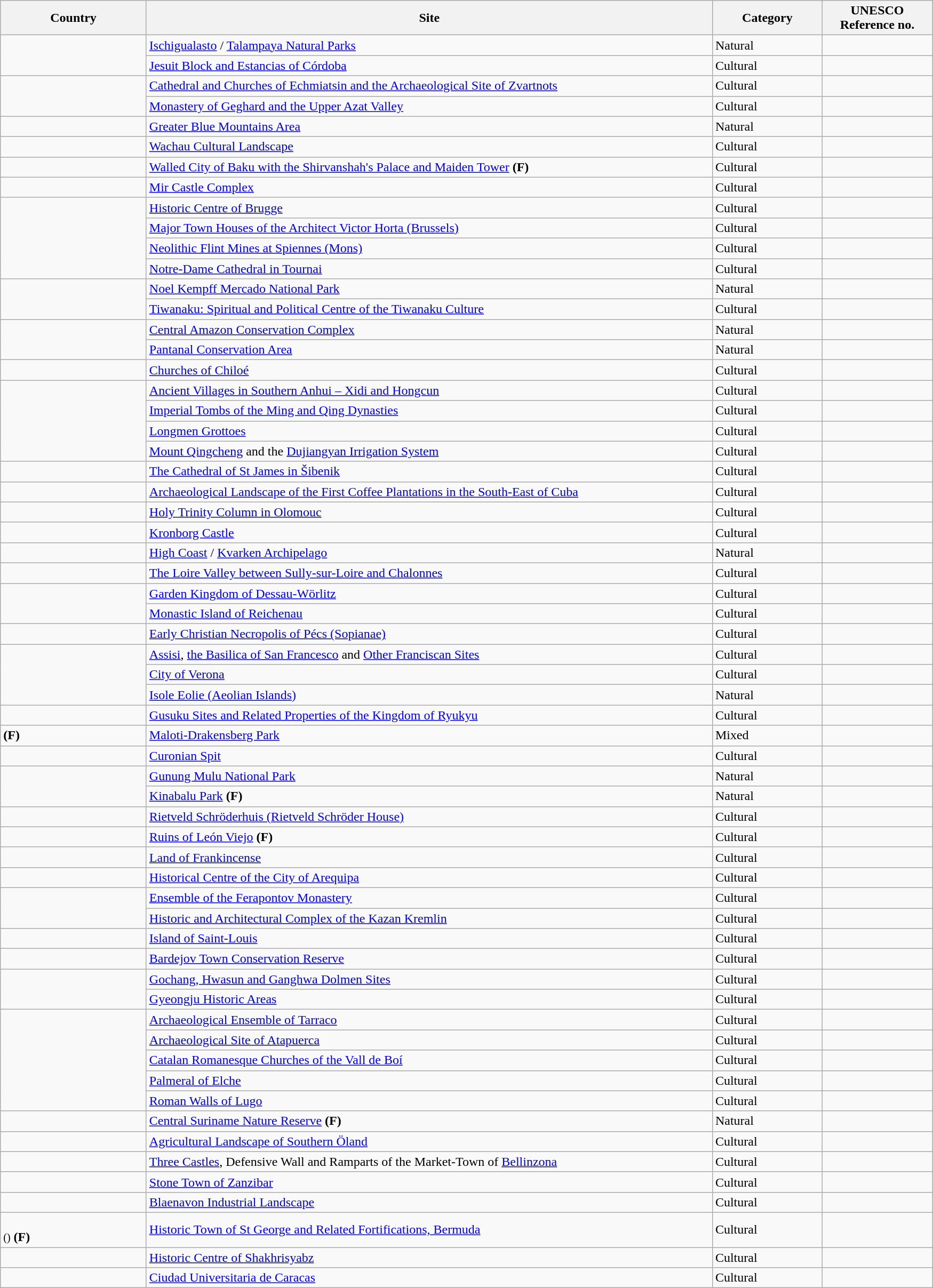<table class="wikitable sortable" style="font-size:100%;">
<tr>
<th scope="col" width="175">Country</th>
<th scope="col" width="700">Site</th>
<th scope="col" width="130">Category</th>
<th scope="col" width="130">UNESCO Reference no.</th>
</tr>
<tr>
<td rowspan="2"></td>
<td><a href='#'>Ischigualasto</a> / <a href='#'>Talampaya Natural Parks</a></td>
<td>Natural</td>
<td></td>
</tr>
<tr>
<td><a href='#'>Jesuit Block and Estancias of Córdoba</a></td>
<td>Cultural</td>
<td></td>
</tr>
<tr>
<td rowspan="2"></td>
<td><a href='#'>Cathedral and Churches of Echmiatsin and the Archaeological Site of Zvartnots</a></td>
<td>Cultural</td>
<td></td>
</tr>
<tr>
<td><a href='#'>Monastery of Geghard and the Upper Azat Valley</a></td>
<td>Cultural</td>
<td></td>
</tr>
<tr>
<td></td>
<td><a href='#'>Greater Blue Mountains Area</a></td>
<td>Natural</td>
<td></td>
</tr>
<tr>
<td></td>
<td><a href='#'>Wachau Cultural Landscape</a></td>
<td>Cultural</td>
<td></td>
</tr>
<tr>
<td></td>
<td><a href='#'>Walled City of Baku with the Shirvanshah's Palace and Maiden Tower</a> <strong>(F)</strong></td>
<td>Cultural</td>
<td></td>
</tr>
<tr>
<td></td>
<td><a href='#'>Mir Castle Complex</a></td>
<td>Cultural</td>
<td></td>
</tr>
<tr>
<td rowspan="4"></td>
<td><a href='#'>Historic Centre of Brugge</a></td>
<td>Cultural</td>
<td></td>
</tr>
<tr>
<td><a href='#'>Major Town Houses of the Architect Victor Horta (Brussels)</a></td>
<td>Cultural</td>
<td></td>
</tr>
<tr>
<td><a href='#'>Neolithic Flint Mines at Spiennes (Mons)</a></td>
<td>Cultural</td>
<td></td>
</tr>
<tr>
<td><a href='#'>Notre-Dame Cathedral in Tournai</a></td>
<td>Cultural</td>
<td></td>
</tr>
<tr>
<td rowspan="2"></td>
<td><a href='#'>Noel Kempff Mercado National Park</a></td>
<td>Natural</td>
<td></td>
</tr>
<tr>
<td><a href='#'>Tiwanaku: Spiritual and Political Centre of the Tiwanaku Culture</a></td>
<td>Cultural</td>
<td></td>
</tr>
<tr>
<td rowspan="2"></td>
<td><a href='#'>Central Amazon Conservation Complex</a></td>
<td>Natural</td>
<td></td>
</tr>
<tr>
<td><a href='#'>Pantanal Conservation Area</a></td>
<td>Natural</td>
<td></td>
</tr>
<tr>
<td></td>
<td><a href='#'>Churches of Chiloé</a></td>
<td>Cultural</td>
<td></td>
</tr>
<tr>
<td rowspan="4"></td>
<td><a href='#'>Ancient Villages in Southern Anhui – Xidi and Hongcun</a></td>
<td>Cultural</td>
<td></td>
</tr>
<tr>
<td><a href='#'>Imperial Tombs of the Ming and Qing Dynasties</a></td>
<td>Cultural</td>
<td></td>
</tr>
<tr>
<td><a href='#'>Longmen Grottoes</a></td>
<td>Cultural</td>
<td></td>
</tr>
<tr>
<td><a href='#'>Mount Qingcheng</a> and the <a href='#'>Dujiangyan Irrigation System</a></td>
<td>Cultural</td>
<td></td>
</tr>
<tr>
<td></td>
<td><a href='#'>The Cathedral of St James in Šibenik</a></td>
<td>Cultural</td>
<td></td>
</tr>
<tr>
<td></td>
<td><a href='#'>Archaeological Landscape of the First Coffee Plantations in the South-East of Cuba</a></td>
<td>Cultural</td>
<td></td>
</tr>
<tr>
<td></td>
<td><a href='#'>Holy Trinity Column in Olomouc</a></td>
<td>Cultural</td>
<td></td>
</tr>
<tr>
<td></td>
<td><a href='#'>Kronborg Castle</a></td>
<td>Cultural</td>
<td></td>
</tr>
<tr>
<td><br></td>
<td><a href='#'>High Coast</a> / <a href='#'>Kvarken Archipelago</a></td>
<td>Natural</td>
<td></td>
</tr>
<tr>
<td></td>
<td><a href='#'>The Loire Valley between Sully-sur-Loire and Chalonnes</a></td>
<td>Cultural</td>
<td></td>
</tr>
<tr>
<td rowspan="2"></td>
<td><a href='#'>Garden Kingdom of Dessau-Wörlitz</a></td>
<td>Cultural</td>
<td></td>
</tr>
<tr>
<td><a href='#'>Monastic Island of Reichenau</a></td>
<td>Cultural</td>
<td></td>
</tr>
<tr>
<td></td>
<td><a href='#'>Early Christian Necropolis of Pécs (Sopianae)</a></td>
<td>Cultural</td>
<td></td>
</tr>
<tr>
<td rowspan="3"></td>
<td><a href='#'>Assisi</a>, <a href='#'>the Basilica of San Francesco</a> and <a href='#'>Other Franciscan Sites</a></td>
<td>Cultural</td>
<td></td>
</tr>
<tr>
<td><a href='#'>City of Verona</a></td>
<td>Cultural</td>
<td></td>
</tr>
<tr>
<td><a href='#'>Isole Eolie (Aeolian Islands)</a></td>
<td>Natural</td>
<td></td>
</tr>
<tr>
<td></td>
<td><a href='#'>Gusuku Sites and Related Properties of the Kingdom of Ryukyu</a></td>
<td>Cultural</td>
<td></td>
</tr>
<tr>
<td> <strong>(F)</strong><br></td>
<td><a href='#'>Maloti-Drakensberg Park</a></td>
<td>Mixed</td>
<td></td>
</tr>
<tr>
<td><br></td>
<td><a href='#'>Curonian Spit</a></td>
<td>Cultural</td>
<td></td>
</tr>
<tr>
<td rowspan="2"></td>
<td><a href='#'>Gunung Mulu National Park</a></td>
<td>Natural</td>
<td></td>
</tr>
<tr>
<td><a href='#'>Kinabalu Park</a> <strong>(F)</strong></td>
<td>Natural</td>
<td></td>
</tr>
<tr>
<td></td>
<td><a href='#'>Rietveld Schröderhuis (Rietveld Schröder House)</a></td>
<td>Cultural</td>
<td></td>
</tr>
<tr>
<td></td>
<td><a href='#'>Ruins of León Viejo</a> <strong>(F)</strong></td>
<td>Cultural</td>
<td></td>
</tr>
<tr>
<td></td>
<td><a href='#'>Land of Frankincense</a></td>
<td>Cultural</td>
<td></td>
</tr>
<tr>
<td></td>
<td><a href='#'>Historical Centre of the City of Arequipa</a></td>
<td>Cultural</td>
<td></td>
</tr>
<tr>
<td rowspan="2"></td>
<td><a href='#'>Ensemble of the Ferapontov Monastery</a></td>
<td>Cultural</td>
<td></td>
</tr>
<tr>
<td><a href='#'>Historic and Architectural Complex of the Kazan Kremlin</a></td>
<td>Cultural</td>
<td></td>
</tr>
<tr>
<td></td>
<td><a href='#'>Island of Saint-Louis</a></td>
<td>Cultural</td>
<td></td>
</tr>
<tr>
<td></td>
<td><a href='#'>Bardejov Town Conservation Reserve</a></td>
<td>Cultural</td>
<td></td>
</tr>
<tr>
<td rowspan="2"></td>
<td><a href='#'>Gochang, Hwasun and Ganghwa Dolmen Sites</a></td>
<td>Cultural</td>
<td></td>
</tr>
<tr>
<td><a href='#'>Gyeongju Historic Areas</a></td>
<td>Cultural</td>
<td></td>
</tr>
<tr>
<td rowspan="5"></td>
<td><a href='#'>Archaeological Ensemble of Tarraco</a></td>
<td>Cultural</td>
<td></td>
</tr>
<tr>
<td><a href='#'>Archaeological Site of Atapuerca</a></td>
<td>Cultural</td>
<td></td>
</tr>
<tr>
<td><a href='#'>Catalan Romanesque Churches of the Vall de Boí</a></td>
<td>Cultural</td>
<td></td>
</tr>
<tr>
<td><a href='#'>Palmeral of Elche</a></td>
<td>Cultural</td>
<td></td>
</tr>
<tr>
<td><a href='#'>Roman Walls of Lugo</a></td>
<td>Cultural</td>
<td></td>
</tr>
<tr>
<td></td>
<td><a href='#'>Central Suriname Nature Reserve</a> <strong>(F)</strong></td>
<td>Natural</td>
<td></td>
</tr>
<tr>
<td></td>
<td><a href='#'>Agricultural Landscape of Southern Öland</a></td>
<td>Cultural</td>
<td></td>
</tr>
<tr>
<td></td>
<td><a href='#'>Three Castles</a>, Defensive Wall and Ramparts of the Market-Town of <a href='#'>Bellinzona</a></td>
<td>Cultural</td>
<td></td>
</tr>
<tr>
<td></td>
<td><a href='#'>Stone Town of Zanzibar</a></td>
<td>Cultural</td>
<td></td>
</tr>
<tr>
<td></td>
<td><a href='#'>Blaenavon Industrial Landscape</a></td>
<td>Cultural</td>
<td></td>
</tr>
<tr>
<td><br><small>()</small> <strong>(F)</strong></td>
<td><a href='#'>Historic Town of St George and Related Fortifications, Bermuda</a></td>
<td>Cultural</td>
<td></td>
</tr>
<tr>
<td></td>
<td><a href='#'>Historic Centre of Shakhrisyabz</a></td>
<td>Cultural</td>
<td></td>
</tr>
<tr>
<td></td>
<td><a href='#'>Ciudad Universitaria de Caracas</a></td>
<td>Cultural</td>
<td></td>
</tr>
</table>
